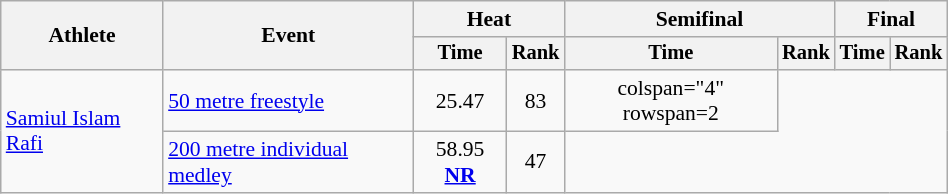<table class="wikitable" style="text-align:center; font-size:90%; width:50%;">
<tr>
<th rowspan="2">Athlete</th>
<th rowspan="2">Event</th>
<th colspan="2">Heat</th>
<th colspan="2">Semifinal</th>
<th colspan="2">Final</th>
</tr>
<tr style="font-size:95%">
<th>Time</th>
<th>Rank</th>
<th>Time</th>
<th>Rank</th>
<th>Time</th>
<th>Rank</th>
</tr>
<tr>
<td align=left rowspan=2><a href='#'>Samiul Islam Rafi</a></td>
<td align=left><a href='#'>50 metre freestyle</a></td>
<td>25.47</td>
<td>83</td>
<td>colspan="4" rowspan=2</td>
</tr>
<tr>
<td align=left><a href='#'>200 metre individual medley</a></td>
<td>58.95 <strong><a href='#'>NR</a></strong></td>
<td>47</td>
</tr>
</table>
